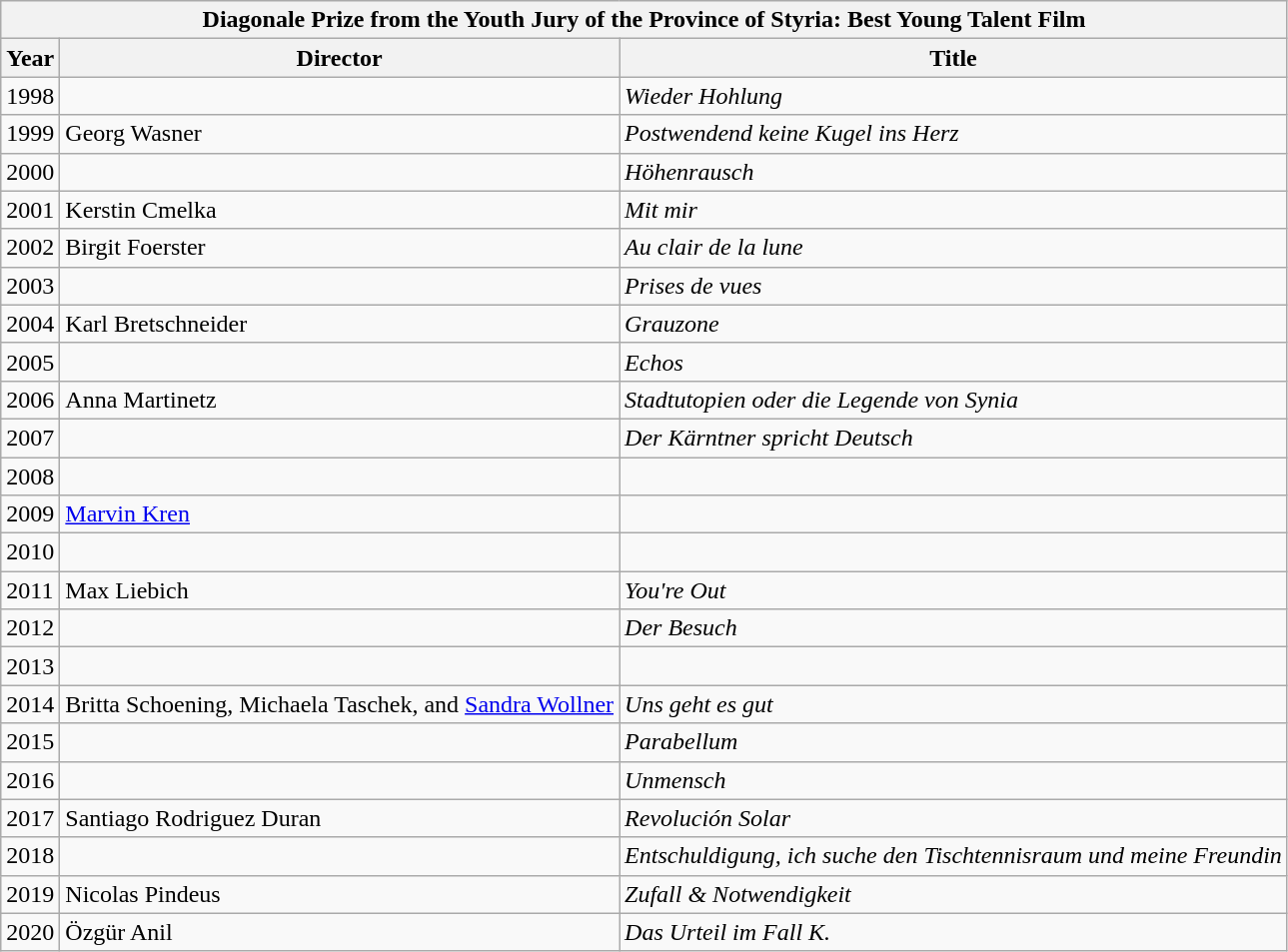<table class="wikitable">
<tr>
<th colspan="3">Diagonale Prize from the Youth Jury of the Province of Styria: Best Young Talent Film</th>
</tr>
<tr class="hintergrundfarbe6" align="center">
<th>Year</th>
<th>Director</th>
<th>Title</th>
</tr>
<tr>
<td>1998</td>
<td></td>
<td><em>Wieder Hohlung</em></td>
</tr>
<tr>
<td>1999</td>
<td>Georg Wasner</td>
<td><em>Postwendend keine Kugel ins Herz</em></td>
</tr>
<tr>
<td>2000</td>
<td></td>
<td><em>Höhenrausch</em></td>
</tr>
<tr>
<td>2001</td>
<td>Kerstin Cmelka</td>
<td><em>Mit mir</em></td>
</tr>
<tr>
<td>2002</td>
<td>Birgit Foerster</td>
<td><em>Au clair de la lune</em></td>
</tr>
<tr>
<td>2003</td>
<td></td>
<td><em>Prises de vues</em></td>
</tr>
<tr>
<td>2004</td>
<td>Karl Bretschneider</td>
<td><em>Grauzone</em></td>
</tr>
<tr>
<td>2005</td>
<td></td>
<td><em>Echos</em></td>
</tr>
<tr>
<td>2006</td>
<td>Anna Martinetz</td>
<td><em>Stadtutopien oder die Legende von Synia</em></td>
</tr>
<tr>
<td>2007</td>
<td></td>
<td><em>Der Kärntner spricht Deutsch</em></td>
</tr>
<tr>
<td>2008</td>
<td></td>
<td></td>
</tr>
<tr>
<td>2009</td>
<td><a href='#'>Marvin Kren</a></td>
<td></td>
</tr>
<tr>
<td>2010</td>
<td></td>
<td></td>
</tr>
<tr>
<td>2011</td>
<td>Max Liebich</td>
<td><em>You're Out</em></td>
</tr>
<tr>
<td>2012</td>
<td></td>
<td><em>Der Besuch</em></td>
</tr>
<tr>
<td>2013</td>
<td></td>
<td></td>
</tr>
<tr>
<td>2014</td>
<td>Britta Schoening, Michaela Taschek, and <a href='#'>Sandra Wollner</a></td>
<td><em>Uns geht es gut</em></td>
</tr>
<tr>
<td>2015</td>
<td></td>
<td><em>Parabellum</em></td>
</tr>
<tr>
<td>2016</td>
<td></td>
<td><em>Unmensch</em></td>
</tr>
<tr>
<td>2017</td>
<td>Santiago Rodriguez Duran</td>
<td><em>Revolución Solar</em></td>
</tr>
<tr>
<td>2018</td>
<td></td>
<td><em>Entschuldigung, ich suche den Tischtennisraum und meine Freundin</em></td>
</tr>
<tr>
<td>2019</td>
<td>Nicolas Pindeus</td>
<td><em>Zufall & Notwendigkeit</em></td>
</tr>
<tr>
<td>2020</td>
<td>Özgür Anil</td>
<td><em>Das Urteil im Fall K.</em></td>
</tr>
</table>
